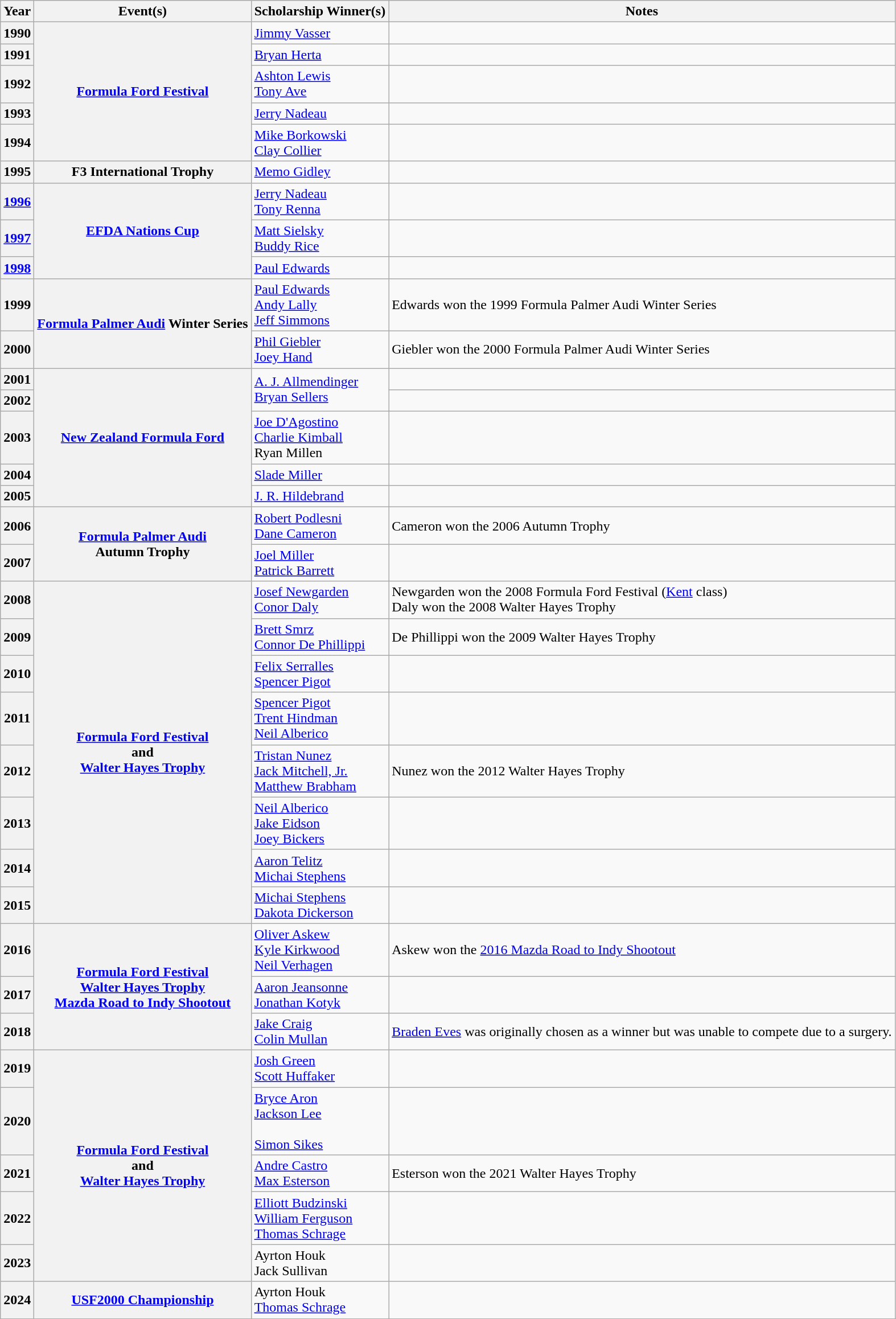<table class="wikitable">
<tr>
<th>Year</th>
<th>Event(s)</th>
<th>Scholarship Winner(s)</th>
<th>Notes</th>
</tr>
<tr>
<th>1990</th>
<th rowspan=5><a href='#'>Formula Ford Festival</a></th>
<td> <a href='#'>Jimmy Vasser</a></td>
<td></td>
</tr>
<tr>
<th>1991</th>
<td> <a href='#'>Bryan Herta</a></td>
<td></td>
</tr>
<tr>
<th>1992</th>
<td> <a href='#'>Ashton Lewis</a> <br>  <a href='#'>Tony Ave</a></td>
<td></td>
</tr>
<tr>
<th>1993</th>
<td> <a href='#'>Jerry Nadeau</a></td>
<td></td>
</tr>
<tr>
<th>1994</th>
<td> <a href='#'>Mike Borkowski</a><br>  <a href='#'>Clay Collier</a></td>
<td></td>
</tr>
<tr>
<th>1995</th>
<th>F3 International Trophy</th>
<td> <a href='#'>Memo Gidley</a></td>
<td></td>
</tr>
<tr>
<th><a href='#'>1996</a></th>
<th rowspan=3><a href='#'>EFDA Nations Cup</a></th>
<td> <a href='#'>Jerry Nadeau</a> <br>  <a href='#'>Tony Renna</a></td>
<td></td>
</tr>
<tr>
<th><a href='#'>1997</a></th>
<td> <a href='#'>Matt Sielsky</a> <br>  <a href='#'>Buddy Rice</a></td>
<td></td>
</tr>
<tr>
<th><a href='#'>1998</a></th>
<td> <a href='#'>Paul Edwards</a></td>
<td></td>
</tr>
<tr>
<th>1999</th>
<th rowspan=2><a href='#'>Formula Palmer Audi</a> Winter Series</th>
<td> <a href='#'>Paul Edwards</a> <br>  <a href='#'>Andy Lally</a> <br>  <a href='#'>Jeff Simmons</a></td>
<td>Edwards won the 1999 Formula Palmer Audi Winter Series</td>
</tr>
<tr>
<th>2000</th>
<td> <a href='#'>Phil Giebler</a> <br>  <a href='#'>Joey Hand</a></td>
<td>Giebler won the 2000 Formula Palmer Audi Winter Series</td>
</tr>
<tr>
<th>2001</th>
<th rowspan=5><a href='#'>New Zealand Formula Ford</a></th>
<td rowspan=2> <a href='#'>A. J. Allmendinger</a> <br>  <a href='#'>Bryan Sellers</a></td>
<td></td>
</tr>
<tr>
<th>2002</th>
<td></td>
</tr>
<tr>
<th>2003</th>
<td> <a href='#'>Joe D'Agostino</a> <br>  <a href='#'>Charlie Kimball</a> <br>  Ryan Millen</td>
<td></td>
</tr>
<tr>
<th>2004</th>
<td> <a href='#'>Slade Miller</a></td>
<td></td>
</tr>
<tr>
<th>2005</th>
<td> <a href='#'>J. R. Hildebrand</a></td>
<td></td>
</tr>
<tr>
<th>2006</th>
<th rowspan=2><a href='#'>Formula Palmer Audi</a> <br> Autumn Trophy</th>
<td> <a href='#'>Robert Podlesni</a> <br>  <a href='#'>Dane Cameron</a></td>
<td>Cameron won the 2006 Autumn Trophy</td>
</tr>
<tr>
<th>2007</th>
<td> <a href='#'>Joel Miller</a> <br>  <a href='#'>Patrick Barrett</a></td>
<td></td>
</tr>
<tr>
<th>2008</th>
<th rowspan=8><a href='#'>Formula Ford Festival</a> <br> and <br> <a href='#'>Walter Hayes Trophy</a></th>
<td> <a href='#'>Josef Newgarden</a> <br>  <a href='#'>Conor Daly</a></td>
<td>Newgarden won the 2008 Formula Ford Festival (<a href='#'>Kent</a> class) <br> Daly won the 2008 Walter Hayes Trophy</td>
</tr>
<tr>
<th>2009</th>
<td> <a href='#'>Brett Smrz</a> <br>  <a href='#'>Connor De Phillippi</a></td>
<td>De Phillippi won the 2009 Walter Hayes Trophy</td>
</tr>
<tr>
<th>2010</th>
<td> <a href='#'>Felix Serralles</a> <br>  <a href='#'>Spencer Pigot</a></td>
<td></td>
</tr>
<tr>
<th>2011</th>
<td> <a href='#'>Spencer Pigot</a> <br>  <a href='#'>Trent Hindman</a> <br>  <a href='#'>Neil Alberico</a></td>
<td></td>
</tr>
<tr>
<th>2012</th>
<td> <a href='#'>Tristan Nunez</a> <br>  <a href='#'>Jack Mitchell, Jr.</a> <br>  <a href='#'>Matthew Brabham</a></td>
<td>Nunez won the 2012 Walter Hayes Trophy</td>
</tr>
<tr>
<th>2013</th>
<td> <a href='#'>Neil Alberico</a> <br>  <a href='#'>Jake Eidson</a> <br>  <a href='#'>Joey Bickers</a></td>
<td></td>
</tr>
<tr>
<th>2014</th>
<td> <a href='#'>Aaron Telitz</a> <br>  <a href='#'>Michai Stephens</a></td>
<td></td>
</tr>
<tr>
<th>2015</th>
<td> <a href='#'>Michai Stephens</a> <br>  <a href='#'>Dakota Dickerson</a></td>
<td></td>
</tr>
<tr>
<th>2016</th>
<th rowspan="3"><a href='#'>Formula Ford Festival</a> <br> <a href='#'>Walter Hayes Trophy</a> <br> <a href='#'>Mazda Road to Indy Shootout</a></th>
<td> <a href='#'>Oliver Askew</a> <br>  <a href='#'>Kyle Kirkwood</a> <br>  <a href='#'>Neil Verhagen</a></td>
<td>Askew won the <a href='#'>2016 Mazda Road to Indy Shootout</a></td>
</tr>
<tr>
<th>2017</th>
<td> <a href='#'>Aaron Jeansonne</a> <br>  <a href='#'>Jonathan Kotyk</a></td>
<td></td>
</tr>
<tr>
<th>2018</th>
<td> <a href='#'>Jake Craig</a> <br>  <a href='#'>Colin Mullan</a></td>
<td><a href='#'>Braden Eves</a> was originally chosen as a winner but was unable to compete due to a surgery.</td>
</tr>
<tr>
<th>2019</th>
<th rowspan=5><a href='#'>Formula Ford Festival</a> <br> and <br> <a href='#'>Walter Hayes Trophy</a></th>
<td> <a href='#'>Josh Green</a> <br>  <a href='#'>Scott Huffaker</a></td>
<td></td>
</tr>
<tr>
<th>2020</th>
<td> <a href='#'>Bryce Aron</a> <br>  <a href='#'>Jackson Lee</a> <br><br> <a href='#'>Simon Sikes</a></td>
</tr>
<tr>
<th>2021</th>
<td> <a href='#'>Andre Castro</a> <br>  <a href='#'>Max Esterson</a></td>
<td>Esterson won the 2021 Walter Hayes Trophy</td>
</tr>
<tr>
<th>2022</th>
<td> <a href='#'>Elliott Budzinski</a> <br>  <a href='#'>William Ferguson</a> <br>  <a href='#'>Thomas Schrage</a></td>
<td></td>
</tr>
<tr>
<th>2023</th>
<td> Ayrton Houk <br>  Jack Sullivan</td>
<td></td>
</tr>
<tr>
<th>2024</th>
<th><a href='#'>USF2000 Championship</a></th>
<td> Ayrton Houk <br>  <a href='#'>Thomas Schrage</a></td>
<td></td>
</tr>
<tr>
</tr>
</table>
